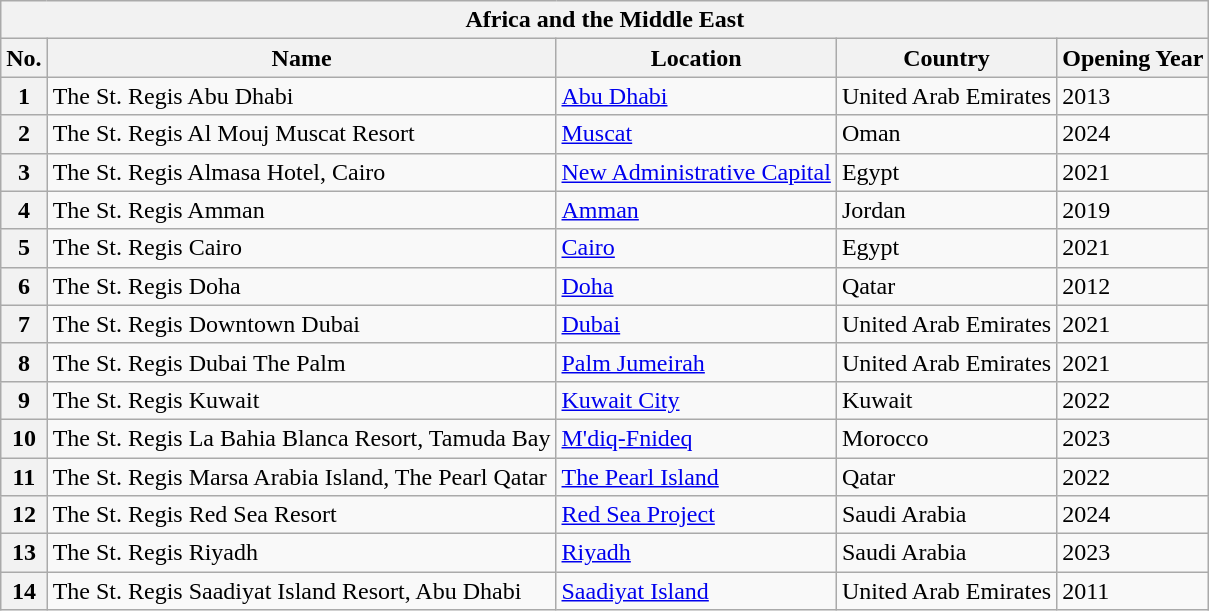<table class="wikitable sortable">
<tr>
<th colspan="6">Africa and the Middle East</th>
</tr>
<tr>
<th>No.</th>
<th>Name</th>
<th>Location</th>
<th>Country</th>
<th>Opening Year</th>
</tr>
<tr>
<th>1</th>
<td>The St. Regis Abu Dhabi</td>
<td><a href='#'>Abu Dhabi</a></td>
<td>United Arab Emirates</td>
<td>2013</td>
</tr>
<tr>
<th>2</th>
<td>The St. Regis Al Mouj Muscat Resort</td>
<td><a href='#'>Muscat</a></td>
<td>Oman</td>
<td>2024</td>
</tr>
<tr>
<th>3</th>
<td>The St. Regis Almasa Hotel, Cairo</td>
<td><a href='#'>New Administrative Capital</a></td>
<td>Egypt</td>
<td>2021</td>
</tr>
<tr>
<th>4</th>
<td>The St. Regis Amman</td>
<td><a href='#'>Amman</a></td>
<td>Jordan</td>
<td>2019</td>
</tr>
<tr>
<th>5</th>
<td>The St. Regis Cairo</td>
<td><a href='#'>Cairo</a></td>
<td>Egypt</td>
<td>2021</td>
</tr>
<tr>
<th>6</th>
<td>The St. Regis Doha</td>
<td><a href='#'>Doha</a></td>
<td>Qatar</td>
<td>2012</td>
</tr>
<tr>
<th>7</th>
<td>The St. Regis Downtown Dubai</td>
<td><a href='#'>Dubai</a></td>
<td>United Arab Emirates</td>
<td>2021</td>
</tr>
<tr>
<th>8</th>
<td>The St. Regis Dubai The Palm</td>
<td><a href='#'>Palm Jumeirah</a></td>
<td>United Arab Emirates</td>
<td>2021</td>
</tr>
<tr>
<th>9</th>
<td>The St. Regis Kuwait</td>
<td><a href='#'>Kuwait City</a></td>
<td>Kuwait</td>
<td>2022</td>
</tr>
<tr>
<th>10</th>
<td>The St. Regis La Bahia Blanca Resort, Tamuda Bay</td>
<td><a href='#'>M'diq-Fnideq</a></td>
<td>Morocco</td>
<td>2023</td>
</tr>
<tr>
<th>11</th>
<td>The St. Regis Marsa Arabia Island, The Pearl Qatar</td>
<td><a href='#'>The Pearl Island</a></td>
<td>Qatar</td>
<td>2022</td>
</tr>
<tr>
<th>12</th>
<td>The St. Regis Red Sea Resort</td>
<td><a href='#'>Red Sea Project</a></td>
<td>Saudi Arabia</td>
<td>2024</td>
</tr>
<tr>
<th>13</th>
<td>The St. Regis Riyadh</td>
<td><a href='#'>Riyadh</a></td>
<td>Saudi Arabia</td>
<td>2023</td>
</tr>
<tr>
<th>14</th>
<td>The St. Regis Saadiyat Island Resort, Abu Dhabi</td>
<td><a href='#'>Saadiyat Island</a></td>
<td>United Arab Emirates</td>
<td>2011</td>
</tr>
</table>
